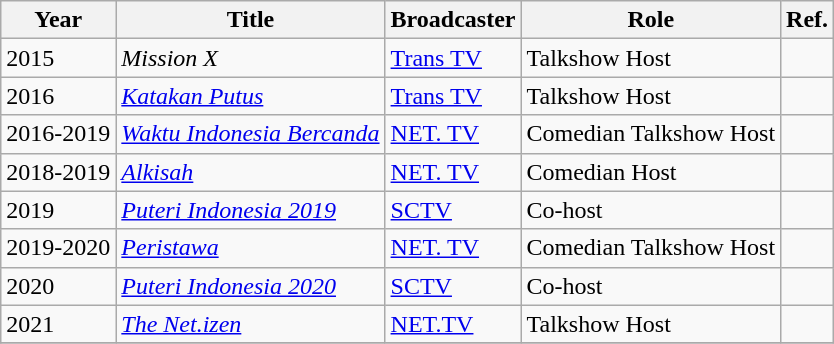<table class="wikitable sortable plainrowheaders">
<tr>
<th>Year</th>
<th>Title</th>
<th>Broadcaster</th>
<th class="unsortable">Role</th>
<th>Ref.</th>
</tr>
<tr>
<td>2015</td>
<td><em>Mission X</em></td>
<td><a href='#'>Trans TV</a></td>
<td>Talkshow Host</td>
<td></td>
</tr>
<tr>
<td>2016</td>
<td><em><a href='#'>Katakan Putus</a></em></td>
<td><a href='#'>Trans TV</a></td>
<td>Talkshow Host</td>
<td></td>
</tr>
<tr>
<td>2016-2019</td>
<td><em><a href='#'>Waktu Indonesia Bercanda</a></em></td>
<td><a href='#'>NET. TV</a></td>
<td>Comedian Talkshow Host</td>
<td></td>
</tr>
<tr>
<td>2018-2019</td>
<td><em><a href='#'>Alkisah</a></em></td>
<td><a href='#'>NET. TV</a></td>
<td>Comedian Host</td>
<td></td>
</tr>
<tr>
<td>2019</td>
<td><em><a href='#'>Puteri Indonesia 2019</a></em></td>
<td><a href='#'>SCTV</a></td>
<td>Co-host</td>
<td></td>
</tr>
<tr>
<td>2019-2020</td>
<td><em><a href='#'>Peristawa</a></em></td>
<td><a href='#'>NET. TV</a></td>
<td>Comedian Talkshow Host</td>
<td></td>
</tr>
<tr>
<td>2020</td>
<td><em><a href='#'>Puteri Indonesia 2020</a></em></td>
<td><a href='#'>SCTV</a></td>
<td>Co-host</td>
<td></td>
</tr>
<tr>
<td>2021</td>
<td><em><a href='#'>The Net.izen</a></em></td>
<td><a href='#'>NET.TV</a></td>
<td>Talkshow Host</td>
<td></td>
</tr>
<tr>
</tr>
</table>
